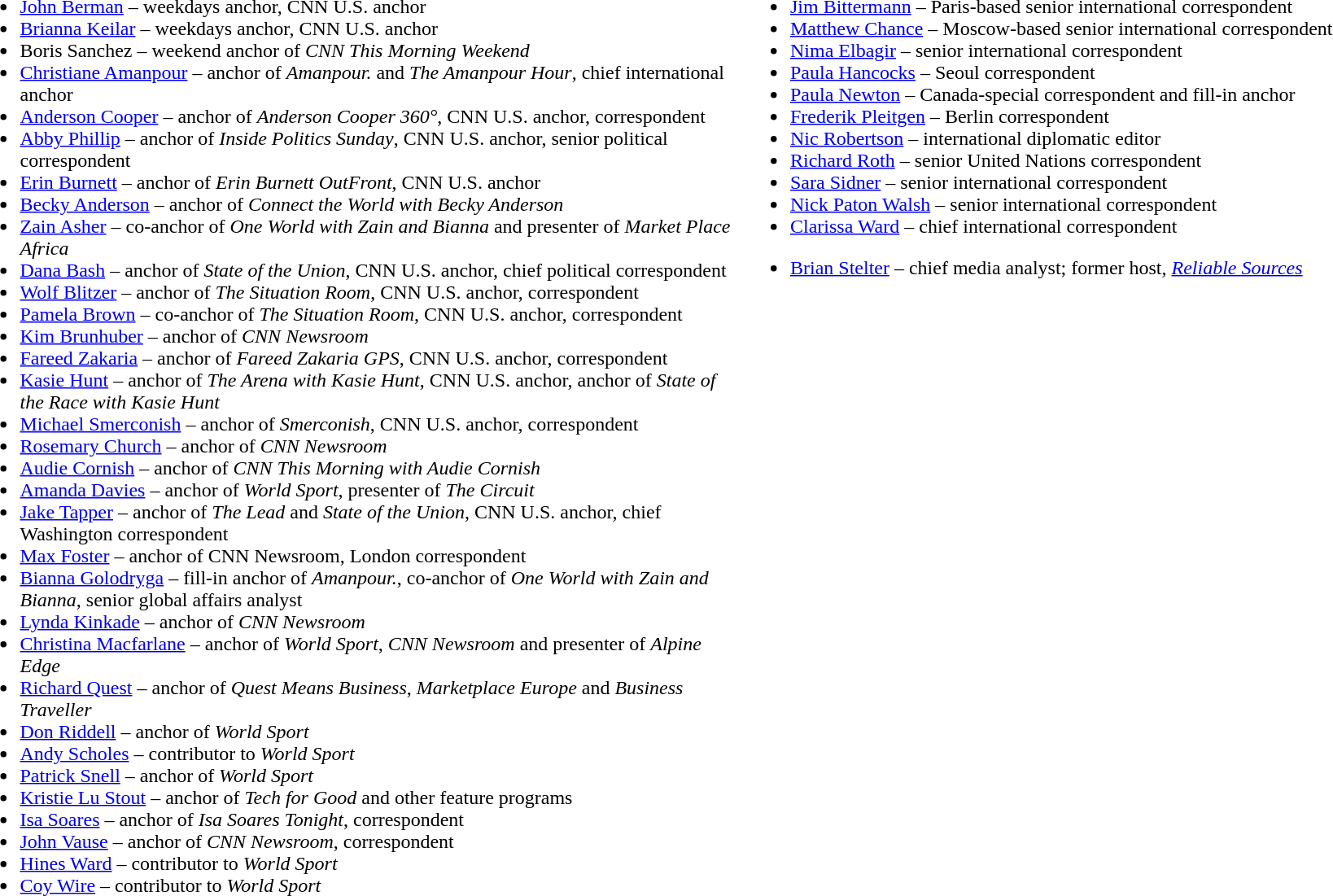<table style="width:100%;">
<tr valign ="top">
<td width=20%><br><ul><li><a href='#'>John Berman</a> – weekdays anchor, CNN U.S. anchor</li><li><a href='#'>Brianna Keilar</a> – weekdays anchor, CNN U.S. anchor</li><li>Boris Sanchez – weekend anchor of <em>CNN This Morning Weekend</em></li><li><a href='#'>Christiane Amanpour</a> – anchor of <em>Amanpour.</em> and <em>The Amanpour Hour</em>, chief international anchor</li><li><a href='#'>Anderson Cooper</a> – anchor of <em>Anderson Cooper 360°</em>, CNN U.S. anchor, correspondent</li><li><a href='#'>Abby Phillip</a> – anchor of <em>Inside Politics Sunday</em>, CNN U.S. anchor, senior political correspondent</li><li><a href='#'>Erin Burnett</a> – anchor of <em>Erin Burnett OutFront</em>, CNN U.S. anchor</li><li><a href='#'>Becky Anderson</a> – anchor of <em>Connect the World with Becky Anderson</em></li><li><a href='#'>Zain Asher</a> – co-anchor of <em>One World with Zain and Bianna</em> and presenter of <em>Market Place Africa</em></li><li><a href='#'>Dana Bash</a> – anchor of <em>State of the Union</em>, CNN U.S. anchor, chief political correspondent</li><li><a href='#'>Wolf Blitzer</a> – anchor of <em>The Situation Room</em>, CNN U.S. anchor, correspondent</li><li><a href='#'> Pamela Brown</a> – co-anchor of <em>The Situation Room</em>, CNN U.S. anchor, correspondent</li><li><a href='#'>Kim Brunhuber</a> – anchor of <em>CNN Newsroom</em></li><li><a href='#'>Fareed Zakaria</a> – anchor of <em>Fareed Zakaria GPS</em>, CNN U.S. anchor, correspondent</li><li><a href='#'>Kasie Hunt</a> – anchor of <em>The Arena with Kasie Hunt</em>, CNN U.S. anchor, anchor of <em>State of the Race with Kasie Hunt</em></li><li><a href='#'>Michael Smerconish</a> – anchor of <em>Smerconish</em>, CNN U.S. anchor, correspondent</li><li><a href='#'>Rosemary Church</a> – anchor of <em>CNN Newsroom</em></li><li><a href='#'>Audie Cornish</a> – anchor of <em>CNN This Morning with Audie Cornish</em></li><li><a href='#'>Amanda Davies</a> – anchor of <em>World Sport</em>, presenter of <em>The Circuit</em></li><li><a href='#'>Jake Tapper</a> – anchor of <em>The Lead</em> and <em>State of the Union</em>, CNN U.S. anchor, chief Washington correspondent</li><li><a href='#'>Max Foster</a> – anchor of CNN Newsroom, London correspondent</li><li><a href='#'>Bianna Golodryga</a> – fill-in anchor of <em>Amanpour.</em>, co-anchor of <em>One World with Zain and Bianna</em>, senior global affairs analyst</li><li><a href='#'>Lynda Kinkade</a> – anchor of <em>CNN Newsroom</em></li><li><a href='#'>Christina Macfarlane</a> – anchor of <em>World Sport</em>, <em>CNN Newsroom</em> and presenter of <em>Alpine Edge</em></li><li><a href='#'>Richard Quest</a> – anchor of <em>Quest Means Business</em>, <em>Marketplace Europe</em> and <em>Business Traveller</em></li><li><a href='#'>Don Riddell</a> – anchor of <em>World Sport</em></li><li><a href='#'>Andy Scholes</a> – contributor to <em>World Sport</em></li><li><a href='#'>Patrick Snell</a> – anchor of <em>World Sport</em></li><li><a href='#'>Kristie Lu Stout</a> – anchor of <em>Tech for Good</em> and other feature programs</li><li><a href='#'>Isa Soares</a> – anchor of <em>Isa Soares Tonight</em>, correspondent</li><li><a href='#'>John Vause</a> – anchor of <em>CNN Newsroom</em>, correspondent</li><li><a href='#'>Hines Ward</a> – contributor to <em>World Sport</em></li><li><a href='#'>Coy Wire</a> – contributor to <em>World Sport</em></li></ul></td>
<td style="width:20%;"><br><ul><li><a href='#'>Jim Bittermann</a> – Paris-based senior international correspondent</li><li><a href='#'>Matthew Chance</a> – Moscow-based senior international correspondent</li><li><a href='#'>Nima Elbagir</a> – senior international correspondent</li><li><a href='#'>Paula Hancocks</a> – Seoul correspondent</li><li><a href='#'>Paula Newton</a> – Canada-special correspondent and fill-in anchor</li><li><a href='#'>Frederik Pleitgen</a> – Berlin correspondent</li><li><a href='#'>Nic Robertson</a> – international diplomatic editor</li><li><a href='#'>Richard Roth</a> – senior United Nations correspondent</li><li><a href='#'>Sara Sidner</a> – senior international correspondent</li><li><a href='#'>Nick Paton Walsh</a> – senior international correspondent</li><li><a href='#'>Clarissa Ward</a> – chief international correspondent</li></ul><ul><li><a href='#'>Brian Stelter</a> – chief media analyst; former host, <em><a href='#'>Reliable Sources</a></em></li></ul></td>
</tr>
</table>
